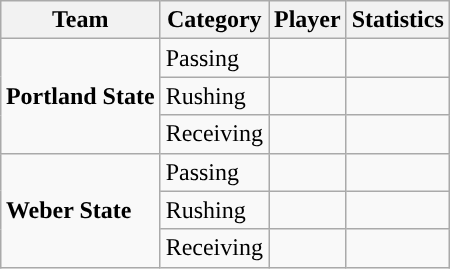<table class="wikitable" style="float: right;">
<tr>
<th>Team</th>
<th>Category</th>
<th>Player</th>
<th>Statistics</th>
</tr>
<tr>
<td rowspan=3><strong>Portland State</strong></td>
<td>Passing</td>
<td></td>
<td></td>
</tr>
<tr>
<td>Rushing</td>
<td></td>
<td></td>
</tr>
<tr>
<td>Receiving</td>
<td></td>
<td></td>
</tr>
<tr>
<td rowspan=3><strong>Weber State</strong></td>
<td>Passing</td>
<td></td>
<td></td>
</tr>
<tr>
<td>Rushing</td>
<td></td>
<td></td>
</tr>
<tr>
<td>Receiving</td>
<td></td>
<td></td>
</tr>
</table>
